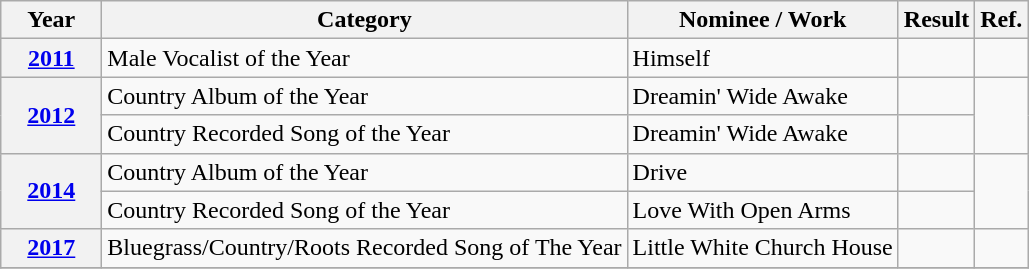<table class="wikitable">
<tr>
<th style="width:60px;">Year</th>
<th>Category</th>
<th>Nominee / Work</th>
<th>Result</th>
<th>Ref.</th>
</tr>
<tr>
<th rowspan="1"><a href='#'>2011</a></th>
<td>Male Vocalist of the Year</td>
<td>Himself</td>
<td></td>
<td></td>
</tr>
<tr>
<th rowspan="2"><a href='#'>2012</a></th>
<td>Country Album of the Year</td>
<td>Dreamin' Wide Awake</td>
<td></td>
<td rowspan="2"></td>
</tr>
<tr>
<td>Country Recorded Song of the Year</td>
<td>Dreamin' Wide Awake</td>
<td></td>
</tr>
<tr>
<th rowspan="2"><a href='#'>2014</a></th>
<td>Country Album of the Year</td>
<td>Drive</td>
<td></td>
<td rowspan="2"></td>
</tr>
<tr>
<td>Country Recorded Song of the Year</td>
<td>Love With Open Arms</td>
<td></td>
</tr>
<tr>
<th rowspan="1"><a href='#'>2017</a></th>
<td>Bluegrass/Country/Roots Recorded Song of The Year</td>
<td>Little White Church House</td>
<td></td>
<td></td>
</tr>
<tr>
</tr>
</table>
